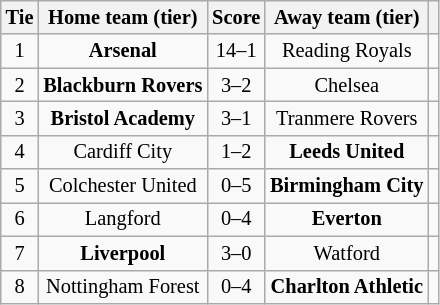<table class="wikitable" style="text-align:center; font-size:85%">
<tr>
<th>Tie</th>
<th>Home team (tier)</th>
<th>Score</th>
<th>Away team (tier)</th>
<th></th>
</tr>
<tr>
<td align="center">1</td>
<td><strong>Arsenal</strong></td>
<td align="center">14–1</td>
<td>Reading Royals</td>
<td></td>
</tr>
<tr>
<td align="center">2</td>
<td><strong>Blackburn Rovers</strong></td>
<td align="center">3–2</td>
<td>Chelsea</td>
<td></td>
</tr>
<tr>
<td align="center">3</td>
<td><strong>Bristol Academy</strong></td>
<td align="center">3–1</td>
<td>Tranmere Rovers</td>
<td></td>
</tr>
<tr>
<td align="center">4</td>
<td>Cardiff City</td>
<td align="center">1–2</td>
<td><strong>Leeds United</strong></td>
<td></td>
</tr>
<tr>
<td align="center">5</td>
<td>Colchester United</td>
<td align="center">0–5</td>
<td><strong>Birmingham City</strong></td>
<td></td>
</tr>
<tr>
<td align="center">6</td>
<td>Langford</td>
<td align="center">0–4</td>
<td><strong>Everton</strong></td>
<td></td>
</tr>
<tr>
<td align="center">7</td>
<td><strong>Liverpool</strong></td>
<td align="center">3–0</td>
<td>Watford</td>
<td></td>
</tr>
<tr>
<td align="center">8</td>
<td>Nottingham Forest</td>
<td align="center">0–4</td>
<td><strong>Charlton Athletic</strong></td>
<td></td>
</tr>
</table>
